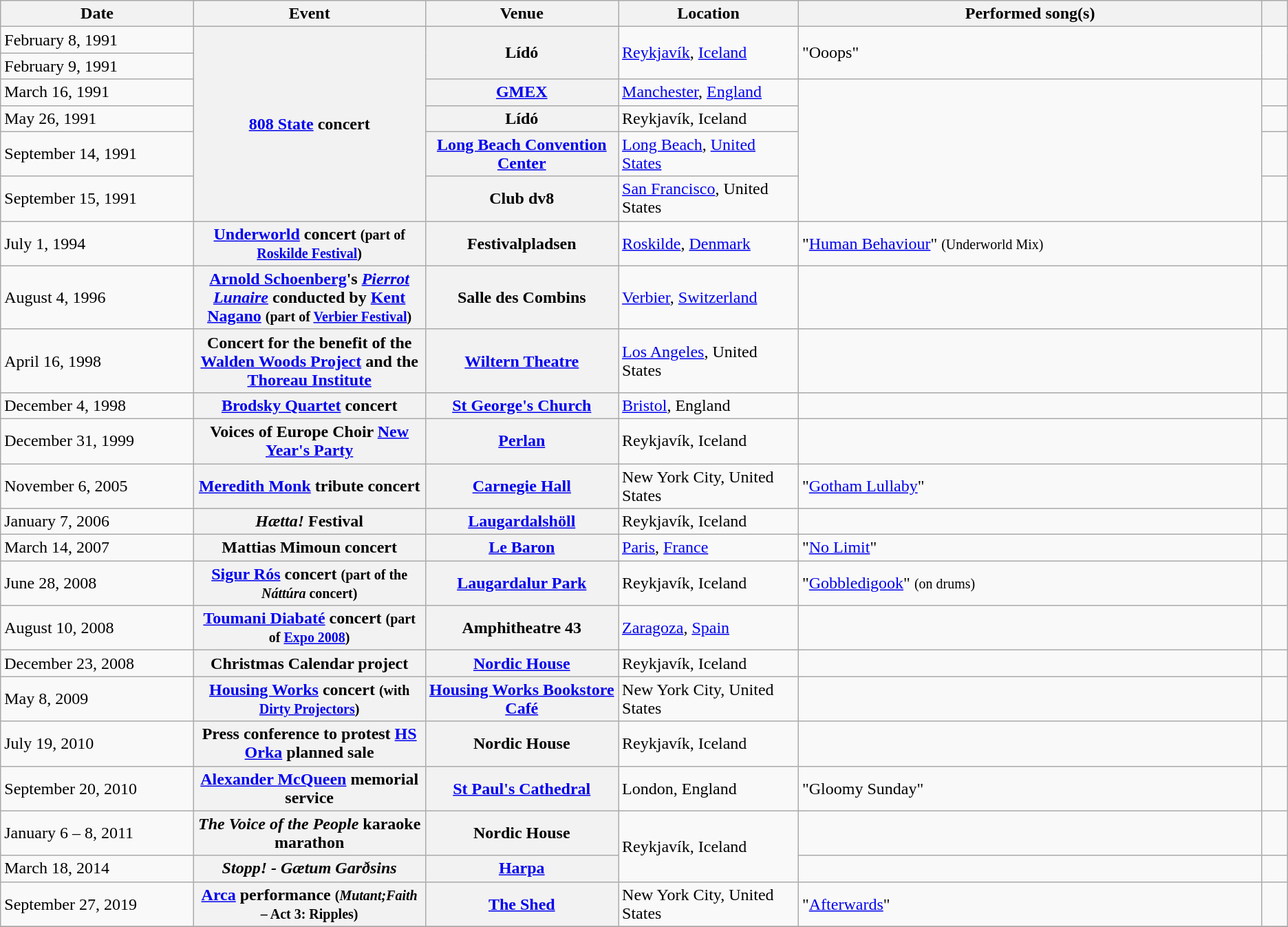<table class="wikitable sortable plainrowheaders">
<tr>
<th style="width:15%;">Date</th>
<th style="width:18%;">Event</th>
<th style="width:15%;">Venue</th>
<th style="width:14%;">Location</th>
<th style="width:36%;">Performed song(s)</th>
<th scope="col" class="unsortable"></th>
</tr>
<tr>
<td>February 8, 1991</td>
<th scope="row" rowspan=6><a href='#'>808 State</a> concert</th>
<th scope="row" rowspan=2>Lídó</th>
<td rowspan=2><a href='#'>Reykjavík</a>, <a href='#'>Iceland</a></td>
<td rowspan=2>"Ooops"</td>
<td rowspan=2 align="center"></td>
</tr>
<tr>
<td>February 9, 1991</td>
</tr>
<tr>
<td>March 16, 1991</td>
<th scope="row"><a href='#'>GMEX</a></th>
<td><a href='#'>Manchester</a>, <a href='#'>England</a></td>
<td rowspan=4></td>
<td align="center"></td>
</tr>
<tr>
<td>May 26, 1991</td>
<th scope="row">Lídó</th>
<td>Reykjavík, Iceland</td>
<td align="center"></td>
</tr>
<tr>
<td>September 14, 1991</td>
<th scope="row"><a href='#'>Long Beach Convention Center</a></th>
<td><a href='#'>Long Beach</a>, <a href='#'>United States</a></td>
<td align="center"></td>
</tr>
<tr>
<td>September 15, 1991</td>
<th scope="row">Club dv8</th>
<td><a href='#'>San Francisco</a>, United States</td>
<td align="center"></td>
</tr>
<tr>
<td>July 1, 1994</td>
<th scope="row"><a href='#'>Underworld</a> concert <small>(part of <a href='#'>Roskilde Festival</a>)</small></th>
<th scope="row">Festivalpladsen</th>
<td><a href='#'>Roskilde</a>, <a href='#'>Denmark</a></td>
<td>"<a href='#'>Human Behaviour</a>" <small>(Underworld Mix)</small></td>
<td align="center"></td>
</tr>
<tr>
<td>August 4, 1996</td>
<th scope="row"><a href='#'>Arnold Schoenberg</a>'s <em><a href='#'>Pierrot Lunaire</a></em> conducted by <a href='#'>Kent Nagano</a> <small>(part of <a href='#'>Verbier Festival</a>)</small></th>
<th scope="row">Salle des Combins</th>
<td><a href='#'>Verbier</a>, <a href='#'>Switzerland</a></td>
<td></td>
<td align="center"><br></td>
</tr>
<tr>
<td>April 16, 1998</td>
<th scope="row">Concert for the benefit of the <a href='#'>Walden Woods Project</a> and the <a href='#'>Thoreau Institute</a></th>
<th scope="row"><a href='#'>Wiltern Theatre</a></th>
<td><a href='#'>Los Angeles</a>, United States</td>
<td></td>
<td align="center"></td>
</tr>
<tr>
<td>December 4, 1998</td>
<th scope="row"><a href='#'>Brodsky Quartet</a> concert</th>
<th scope="row"><a href='#'>St George's Church</a></th>
<td><a href='#'>Bristol</a>, England</td>
<td></td>
<td align="center"></td>
</tr>
<tr>
<td>December 31, 1999</td>
<th scope="row">Voices of Europe Choir <a href='#'>New Year's Party</a></th>
<th scope="row"><a href='#'>Perlan</a></th>
<td>Reykjavík, Iceland</td>
<td></td>
<td align="center"></td>
</tr>
<tr>
<td>November 6, 2005</td>
<th scope="row"><a href='#'>Meredith Monk</a> tribute concert</th>
<th scope="row"><a href='#'>Carnegie Hall</a></th>
<td>New York City, United States</td>
<td>"<a href='#'>Gotham Lullaby</a>"</td>
<td align="center"></td>
</tr>
<tr>
<td>January 7, 2006</td>
<th scope="row"><em>Hætta!</em> Festival</th>
<th scope="row"><a href='#'>Laugardalshöll</a></th>
<td>Reykjavík, Iceland</td>
<td></td>
<td align="center"></td>
</tr>
<tr>
<td>March 14, 2007</td>
<th scope="row">Mattias Mimoun concert</th>
<th scope="row"><a href='#'>Le Baron</a></th>
<td><a href='#'>Paris</a>, <a href='#'>France</a></td>
<td>"<a href='#'>No Limit</a>"</td>
<td align="center"></td>
</tr>
<tr>
<td>June 28, 2008</td>
<th scope="row"><a href='#'>Sigur Rós</a> concert <small>(part of the <em>Náttúra</em> concert)</small></th>
<th scope="row"><a href='#'>Laugardalur Park</a></th>
<td>Reykjavík, Iceland</td>
<td>"<a href='#'>Gobbledigook</a>" <small>(on drums)</small></td>
<td align="center"></td>
</tr>
<tr>
<td>August 10, 2008</td>
<th scope="row"><a href='#'>Toumani Diabaté</a> concert <small>(part of <a href='#'>Expo 2008</a>)</small></th>
<th scope="row">Amphitheatre 43</th>
<td><a href='#'>Zaragoza</a>, <a href='#'>Spain</a></td>
<td></td>
<td align="center"></td>
</tr>
<tr>
<td>December 23, 2008</td>
<th scope="row">Christmas Calendar project</th>
<th scope="row"><a href='#'>Nordic House</a></th>
<td>Reykjavík, Iceland</td>
<td></td>
<td align="center"></td>
</tr>
<tr>
<td>May 8, 2009</td>
<th scope="row"><a href='#'>Housing Works</a> concert <small>(with <a href='#'>Dirty Projectors</a>)</small></th>
<th scope="row"><a href='#'>Housing Works Bookstore Café</a></th>
<td>New York City, United States</td>
<td></td>
<td align="center"></td>
</tr>
<tr>
<td>July 19, 2010</td>
<th scope="row">Press conference to protest <a href='#'>HS Orka</a> planned sale</th>
<th scope="row">Nordic House</th>
<td>Reykjavík, Iceland</td>
<td></td>
<td align="center"></td>
</tr>
<tr>
<td>September 20, 2010</td>
<th scope="row"><a href='#'>Alexander McQueen</a> memorial service</th>
<th scope="row"><a href='#'>St Paul's Cathedral</a></th>
<td>London, England</td>
<td>"Gloomy Sunday"</td>
<td align="center"></td>
</tr>
<tr>
<td>January 6 – 8, 2011</td>
<th scope="row"><em>The Voice of the People</em> karaoke marathon</th>
<th scope="row">Nordic House</th>
<td rowspan=2>Reykjavík, Iceland</td>
<td></td>
<td align="center"></td>
</tr>
<tr>
<td>March 18, 2014</td>
<th scope="row"><em>Stopp! - Gætum Garðsins</em></th>
<th scope="row"><a href='#'>Harpa</a></th>
<td></td>
<td align="center"></td>
</tr>
<tr>
<td>September 27, 2019</td>
<th scope="row"><a href='#'>Arca</a> performance <small>(<em>Mutant;Faith</em> – Act 3: Ripples)</small></th>
<th scope="row"><a href='#'>The Shed</a></th>
<td>New York City, United States</td>
<td>"<a href='#'>Afterwards</a>"</td>
<td align="center"></td>
</tr>
<tr>
</tr>
</table>
